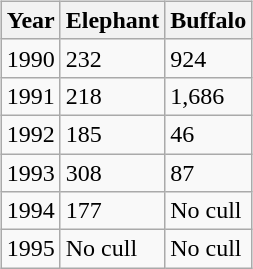<table class="wikitable sortable" style="margin:5px;float:right">
<tr>
<th>Year</th>
<th>Elephant</th>
<th>Buffalo</th>
</tr>
<tr>
<td>1990</td>
<td>232</td>
<td>924</td>
</tr>
<tr>
<td>1991</td>
<td>218</td>
<td>1,686</td>
</tr>
<tr>
<td>1992</td>
<td>185</td>
<td>46</td>
</tr>
<tr>
<td>1993</td>
<td>308</td>
<td>87</td>
</tr>
<tr>
<td>1994</td>
<td>177</td>
<td>No cull</td>
</tr>
<tr>
<td>1995</td>
<td>No cull</td>
<td>No cull</td>
</tr>
</table>
